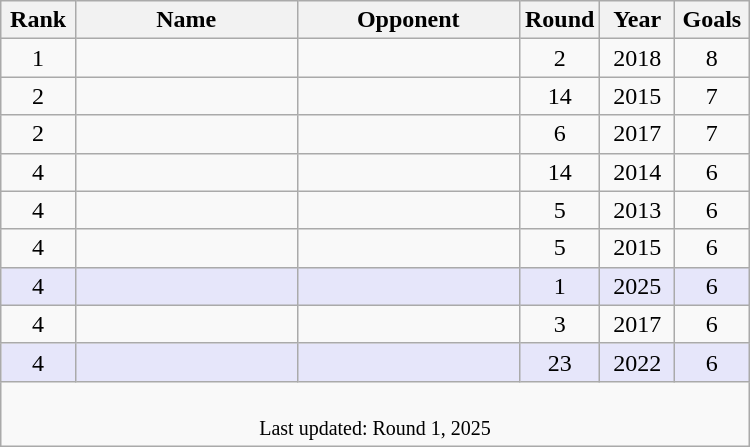<table class="wikitable sortable" style="width:500px; text-align: center">
<tr>
<th width=10%>Rank</th>
<th width=30%>Name</th>
<th width=30%>Opponent</th>
<th width=10%>Round</th>
<th width=10%>Year</th>
<th width=10%>Goals</th>
</tr>
<tr>
<td>1</td>
<td></td>
<td></td>
<td>2</td>
<td>2018</td>
<td>8</td>
</tr>
<tr>
<td>2</td>
<td></td>
<td></td>
<td>14</td>
<td>2015</td>
<td>7</td>
</tr>
<tr>
<td>2</td>
<td></td>
<td></td>
<td>6</td>
<td>2017</td>
<td>7</td>
</tr>
<tr>
<td>4</td>
<td></td>
<td></td>
<td>14</td>
<td>2014</td>
<td>6</td>
</tr>
<tr>
<td>4</td>
<td></td>
<td></td>
<td>5</td>
<td>2013</td>
<td>6</td>
</tr>
<tr>
<td>4</td>
<td></td>
<td></td>
<td>5</td>
<td>2015</td>
<td>6</td>
</tr>
<tr style=background:lavender>
<td>4</td>
<td></td>
<td></td>
<td>1</td>
<td>2025</td>
<td>6</td>
</tr>
<tr>
<td>4</td>
<td></td>
<td></td>
<td>3</td>
<td>2017</td>
<td>6</td>
</tr>
<tr style=background:lavender>
<td>4</td>
<td></td>
<td></td>
<td>23</td>
<td>2022</td>
<td>6</td>
</tr>
<tr class="sortbottom">
<td colspan=6><br><small>Last updated: Round 1, 2025</small></td>
</tr>
</table>
